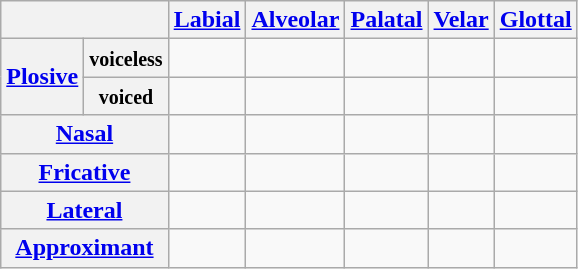<table class="wikitable" style="text-align:center">
<tr>
<th colspan="2"></th>
<th><a href='#'>Labial</a></th>
<th><a href='#'>Alveolar</a></th>
<th><a href='#'>Palatal</a></th>
<th><a href='#'>Velar</a></th>
<th><a href='#'>Glottal</a></th>
</tr>
<tr>
<th rowspan="2"><a href='#'>Plosive</a></th>
<th><small>voiceless</small></th>
<td></td>
<td></td>
<td></td>
<td></td>
<td></td>
</tr>
<tr>
<th><small>voiced</small></th>
<td></td>
<td></td>
<td></td>
<td></td>
<td></td>
</tr>
<tr>
<th colspan="2"><a href='#'>Nasal</a></th>
<td width="20px" style="border-right: 0;"></td>
<td width="20px" style="border-right: 0;"></td>
<td></td>
<td width="20px" style="border-right: 0;"></td>
<td></td>
</tr>
<tr>
<th colspan="2"><a href='#'>Fricative</a></th>
<td></td>
<td></td>
<td></td>
<td></td>
<td></td>
</tr>
<tr>
<th colspan="2"><a href='#'>Lateral</a></th>
<td></td>
<td></td>
<td></td>
<td></td>
<td></td>
</tr>
<tr>
<th colspan="2"><a href='#'>Approximant</a></th>
<td></td>
<td></td>
<td></td>
<td></td>
<td></td>
</tr>
</table>
